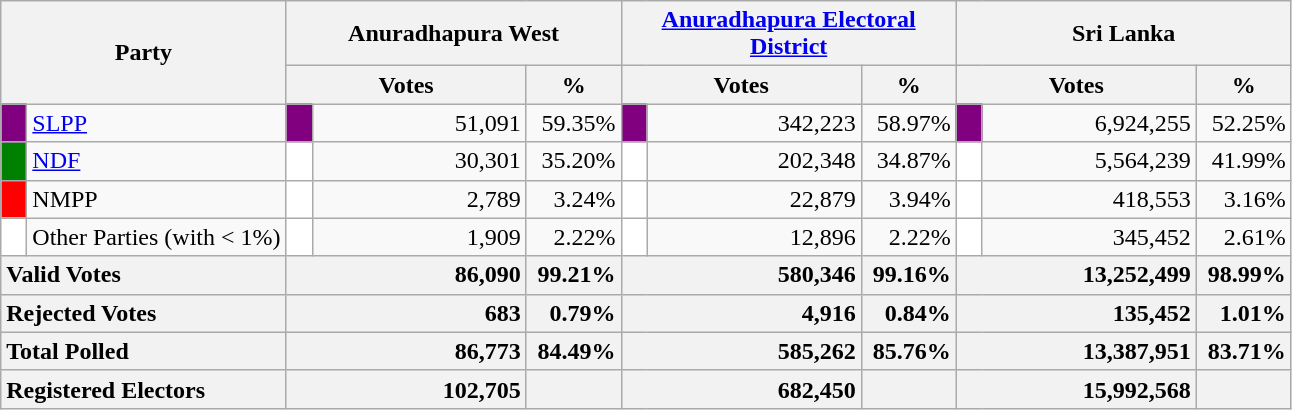<table class="wikitable">
<tr>
<th colspan="2" width="144px"rowspan="2">Party</th>
<th colspan="3" width="216px">Anuradhapura West</th>
<th colspan="3" width="216px"><a href='#'>Anuradhapura Electoral District</a></th>
<th colspan="3" width="216px">Sri Lanka</th>
</tr>
<tr>
<th colspan="2" width="144px">Votes</th>
<th>%</th>
<th colspan="2" width="144px">Votes</th>
<th>%</th>
<th colspan="2" width="144px">Votes</th>
<th>%</th>
</tr>
<tr>
<td style="background-color:purple;" width="10px"></td>
<td style="text-align:left;"><a href='#'>SLPP</a></td>
<td style="background-color:purple;" width="10px"></td>
<td style="text-align:right;">51,091</td>
<td style="text-align:right;">59.35%</td>
<td style="background-color:purple;" width="10px"></td>
<td style="text-align:right;">342,223</td>
<td style="text-align:right;">58.97%</td>
<td style="background-color:purple;" width="10px"></td>
<td style="text-align:right;">6,924,255</td>
<td style="text-align:right;">52.25%</td>
</tr>
<tr>
<td style="background-color:green;" width="10px"></td>
<td style="text-align:left;"><a href='#'>NDF</a></td>
<td style="background-color:white;" width="10px"></td>
<td style="text-align:right;">30,301</td>
<td style="text-align:right;">35.20%</td>
<td style="background-color:white;" width="10px"></td>
<td style="text-align:right;">202,348</td>
<td style="text-align:right;">34.87%</td>
<td style="background-color:white;" width="10px"></td>
<td style="text-align:right;">5,564,239</td>
<td style="text-align:right;">41.99%</td>
</tr>
<tr>
<td style="background-color:red;" width="10px"></td>
<td style="text-align:left;">NMPP</td>
<td style="background-color:white;" width="10px"></td>
<td style="text-align:right;">2,789</td>
<td style="text-align:right;">3.24%</td>
<td style="background-color:white;" width="10px"></td>
<td style="text-align:right;">22,879</td>
<td style="text-align:right;">3.94%</td>
<td style="background-color:white;" width="10px"></td>
<td style="text-align:right;">418,553</td>
<td style="text-align:right;">3.16%</td>
</tr>
<tr>
<td style="background-color:white;" width="10px"></td>
<td style="text-align:left;">Other Parties (with < 1%)</td>
<td style="background-color:white;" width="10px"></td>
<td style="text-align:right;">1,909</td>
<td style="text-align:right;">2.22%</td>
<td style="background-color:white;" width="10px"></td>
<td style="text-align:right;">12,896</td>
<td style="text-align:right;">2.22%</td>
<td style="background-color:white;" width="10px"></td>
<td style="text-align:right;">345,452</td>
<td style="text-align:right;">2.61%</td>
</tr>
<tr>
<th colspan="2" width="144px"style="text-align:left;">Valid Votes</th>
<th style="text-align:right;"colspan="2" width="144px">86,090</th>
<th style="text-align:right;">99.21%</th>
<th style="text-align:right;"colspan="2" width="144px">580,346</th>
<th style="text-align:right;">99.16%</th>
<th style="text-align:right;"colspan="2" width="144px">13,252,499</th>
<th style="text-align:right;">98.99%</th>
</tr>
<tr>
<th colspan="2" width="144px"style="text-align:left;">Rejected Votes</th>
<th style="text-align:right;"colspan="2" width="144px">683</th>
<th style="text-align:right;">0.79%</th>
<th style="text-align:right;"colspan="2" width="144px">4,916</th>
<th style="text-align:right;">0.84%</th>
<th style="text-align:right;"colspan="2" width="144px">135,452</th>
<th style="text-align:right;">1.01%</th>
</tr>
<tr>
<th colspan="2" width="144px"style="text-align:left;">Total Polled</th>
<th style="text-align:right;"colspan="2" width="144px">86,773</th>
<th style="text-align:right;">84.49%</th>
<th style="text-align:right;"colspan="2" width="144px">585,262</th>
<th style="text-align:right;">85.76%</th>
<th style="text-align:right;"colspan="2" width="144px">13,387,951</th>
<th style="text-align:right;">83.71%</th>
</tr>
<tr>
<th colspan="2" width="144px"style="text-align:left;">Registered Electors</th>
<th style="text-align:right;"colspan="2" width="144px">102,705</th>
<th></th>
<th style="text-align:right;"colspan="2" width="144px">682,450</th>
<th></th>
<th style="text-align:right;"colspan="2" width="144px">15,992,568</th>
<th></th>
</tr>
</table>
